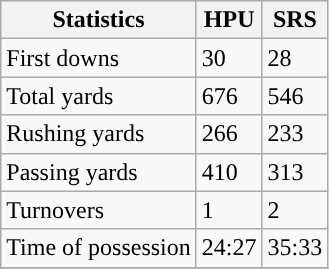<table class="wikitable" style="float: left;">
<tr>
<th>Statistics</th>
<th>HPU</th>
<th>SRS</th>
</tr>
<tr>
<td>First downs</td>
<td>30</td>
<td>28</td>
</tr>
<tr>
<td>Total yards</td>
<td>676</td>
<td>546</td>
</tr>
<tr>
<td>Rushing yards</td>
<td>266</td>
<td>233</td>
</tr>
<tr>
<td>Passing yards</td>
<td>410</td>
<td>313</td>
</tr>
<tr>
<td>Turnovers</td>
<td>1</td>
<td>2</td>
</tr>
<tr>
<td>Time of possession</td>
<td>24:27</td>
<td>35:33</td>
</tr>
<tr>
</tr>
</table>
